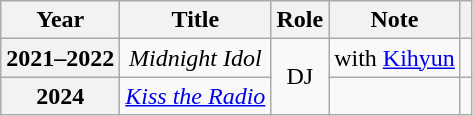<table class="wikitable sortable plainrowheaders" style="text-align: center;">
<tr>
<th scope="col">Year</th>
<th scope="col">Title</th>
<th scope="col">Role</th>
<th scope="col">Note</th>
<th scope="col" class="unsortable"></th>
</tr>
<tr>
<th scope="row">2021–2022</th>
<td><em>Midnight Idol</em></td>
<td rowspan="2">DJ</td>
<td>with <a href='#'>Kihyun</a></td>
<td></td>
</tr>
<tr>
<th scope="row">2024</th>
<td><em><a href='#'>Kiss the Radio</a></em></td>
<td></td>
<td></td>
</tr>
</table>
